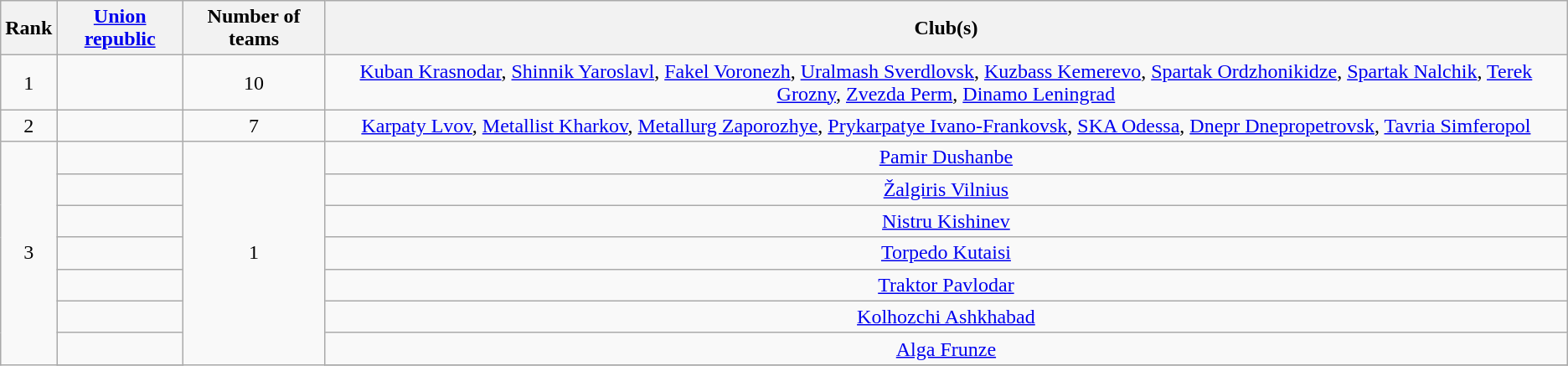<table class="wikitable">
<tr>
<th>Rank</th>
<th><a href='#'>Union republic</a></th>
<th>Number of teams</th>
<th>Club(s)</th>
</tr>
<tr>
<td align="center">1</td>
<td></td>
<td align="center">10</td>
<td align="center"><a href='#'>Kuban Krasnodar</a>, <a href='#'>Shinnik Yaroslavl</a>, <a href='#'>Fakel Voronezh</a>, <a href='#'>Uralmash Sverdlovsk</a>, <a href='#'>Kuzbass Kemerevo</a>, <a href='#'>Spartak Ordzhonikidze</a>, <a href='#'>Spartak Nalchik</a>, <a href='#'>Terek Grozny</a>, <a href='#'>Zvezda Perm</a>, <a href='#'>Dinamo Leningrad</a></td>
</tr>
<tr>
<td align="center">2</td>
<td></td>
<td align="center">7</td>
<td align="center"><a href='#'>Karpaty Lvov</a>, <a href='#'>Metallist Kharkov</a>, <a href='#'>Metallurg Zaporozhye</a>, <a href='#'>Prykarpatye Ivano-Frankovsk</a>, <a href='#'>SKA Odessa</a>, <a href='#'>Dnepr Dnepropetrovsk</a>, <a href='#'>Tavria Simferopol</a></td>
</tr>
<tr>
<td align="center" rowspan=10>3</td>
<td></td>
<td align="center" rowspan=10>1</td>
<td align="center"><a href='#'>Pamir Dushanbe</a></td>
</tr>
<tr>
<td></td>
<td align="center"><a href='#'>Žalgiris Vilnius</a></td>
</tr>
<tr>
<td></td>
<td align="center"><a href='#'>Nistru Kishinev</a></td>
</tr>
<tr>
<td></td>
<td align="center"><a href='#'>Torpedo Kutaisi</a></td>
</tr>
<tr>
<td></td>
<td align="center"><a href='#'>Traktor Pavlodar</a></td>
</tr>
<tr>
<td></td>
<td align="center"><a href='#'>Kolhozchi Ashkhabad</a></td>
</tr>
<tr>
<td></td>
<td align="center"><a href='#'>Alga Frunze</a></td>
</tr>
<tr>
</tr>
</table>
